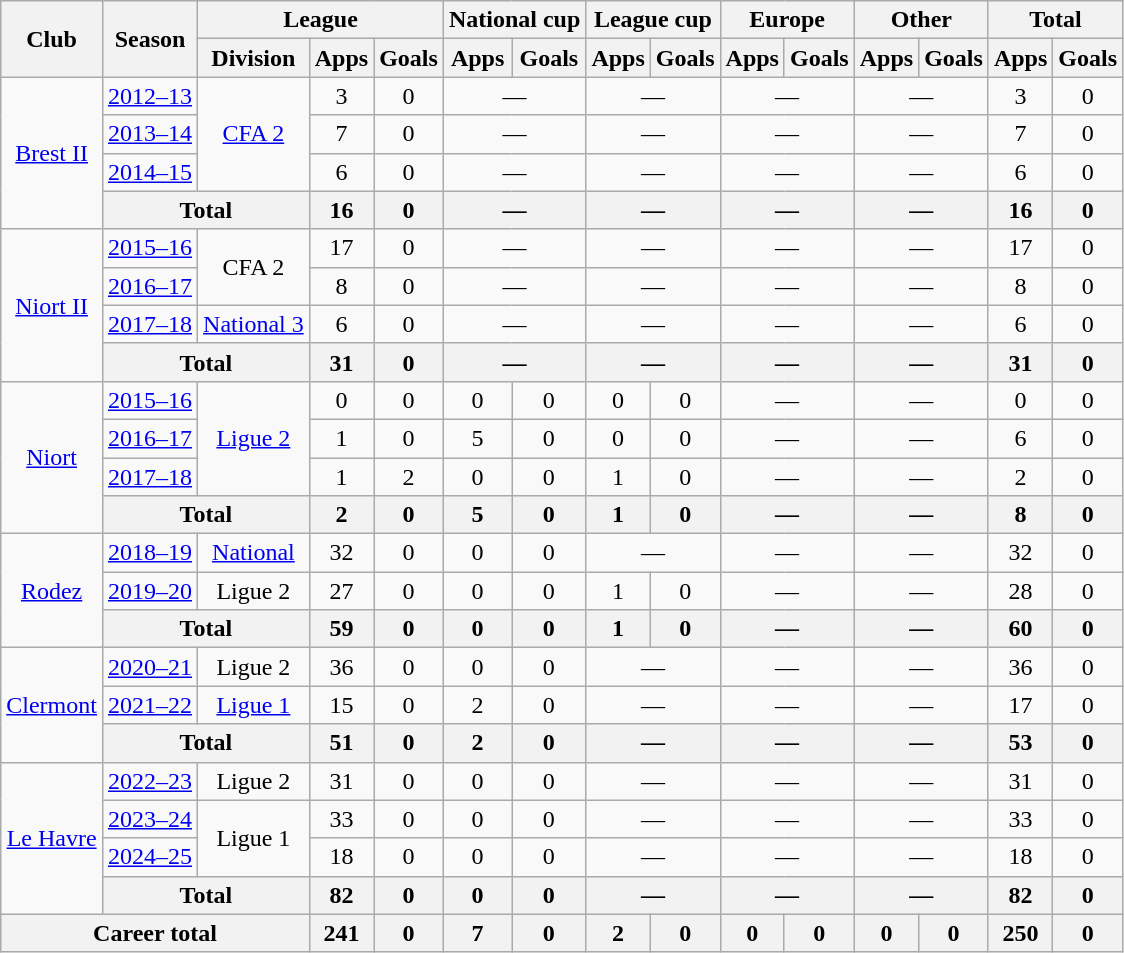<table class="wikitable" style="text-align:center">
<tr>
<th rowspan="2">Club</th>
<th rowspan="2">Season</th>
<th colspan="3">League</th>
<th colspan="2">National cup</th>
<th colspan="2">League cup</th>
<th colspan="2">Europe</th>
<th colspan="2">Other</th>
<th colspan="2">Total</th>
</tr>
<tr>
<th>Division</th>
<th>Apps</th>
<th>Goals</th>
<th>Apps</th>
<th>Goals</th>
<th>Apps</th>
<th>Goals</th>
<th>Apps</th>
<th>Goals</th>
<th>Apps</th>
<th>Goals</th>
<th>Apps</th>
<th>Goals</th>
</tr>
<tr>
<td rowspan="4"><a href='#'>Brest II</a></td>
<td><a href='#'>2012–13</a></td>
<td rowspan="3"><a href='#'>CFA 2</a></td>
<td>3</td>
<td>0</td>
<td colspan="2">—</td>
<td colspan="2">—</td>
<td colspan="2">—</td>
<td colspan="2">—</td>
<td>3</td>
<td>0</td>
</tr>
<tr>
<td><a href='#'>2013–14</a></td>
<td>7</td>
<td>0</td>
<td colspan="2">—</td>
<td colspan="2">—</td>
<td colspan="2">—</td>
<td colspan="2">—</td>
<td>7</td>
<td>0</td>
</tr>
<tr>
<td><a href='#'>2014–15</a></td>
<td>6</td>
<td>0</td>
<td colspan="2">—</td>
<td colspan="2">—</td>
<td colspan="2">—</td>
<td colspan="2">—</td>
<td>6</td>
<td>0</td>
</tr>
<tr>
<th colspan="2">Total</th>
<th>16</th>
<th>0</th>
<th colspan="2">—</th>
<th colspan="2">—</th>
<th colspan="2">—</th>
<th colspan="2">—</th>
<th>16</th>
<th>0</th>
</tr>
<tr>
<td rowspan="4"><a href='#'>Niort II</a></td>
<td><a href='#'>2015–16</a></td>
<td rowspan="2">CFA 2</td>
<td>17</td>
<td>0</td>
<td colspan="2">—</td>
<td colspan="2">—</td>
<td colspan="2">—</td>
<td colspan="2">—</td>
<td>17</td>
<td>0</td>
</tr>
<tr>
<td><a href='#'>2016–17</a></td>
<td>8</td>
<td>0</td>
<td colspan="2">—</td>
<td colspan="2">—</td>
<td colspan="2">—</td>
<td colspan="2">—</td>
<td>8</td>
<td>0</td>
</tr>
<tr>
<td><a href='#'>2017–18</a></td>
<td><a href='#'>National 3</a></td>
<td>6</td>
<td>0</td>
<td colspan="2">—</td>
<td colspan="2">—</td>
<td colspan="2">—</td>
<td colspan="2">—</td>
<td>6</td>
<td>0</td>
</tr>
<tr>
<th colspan="2">Total</th>
<th>31</th>
<th>0</th>
<th colspan="2">—</th>
<th colspan="2">—</th>
<th colspan="2">—</th>
<th colspan="2">—</th>
<th>31</th>
<th>0</th>
</tr>
<tr>
<td rowspan="4"><a href='#'>Niort</a></td>
<td><a href='#'>2015–16</a></td>
<td rowspan="3"><a href='#'>Ligue 2</a></td>
<td>0</td>
<td>0</td>
<td>0</td>
<td>0</td>
<td>0</td>
<td>0</td>
<td colspan="2">—</td>
<td colspan="2">—</td>
<td>0</td>
<td>0</td>
</tr>
<tr>
<td><a href='#'>2016–17</a></td>
<td>1</td>
<td>0</td>
<td>5</td>
<td>0</td>
<td>0</td>
<td>0</td>
<td colspan="2">—</td>
<td colspan="2">—</td>
<td>6</td>
<td>0</td>
</tr>
<tr>
<td><a href='#'>2017–18</a></td>
<td>1</td>
<td>2</td>
<td>0</td>
<td>0</td>
<td>1</td>
<td>0</td>
<td colspan="2">—</td>
<td colspan="2">—</td>
<td>2</td>
<td>0</td>
</tr>
<tr>
<th colspan="2">Total</th>
<th>2</th>
<th>0</th>
<th>5</th>
<th>0</th>
<th>1</th>
<th>0</th>
<th colspan="2">—</th>
<th colspan="2">—</th>
<th>8</th>
<th>0</th>
</tr>
<tr>
<td rowspan="3"><a href='#'>Rodez</a></td>
<td><a href='#'>2018–19</a></td>
<td><a href='#'>National</a></td>
<td>32</td>
<td>0</td>
<td>0</td>
<td>0</td>
<td colspan="2">—</td>
<td colspan="2">—</td>
<td colspan="2">—</td>
<td>32</td>
<td>0</td>
</tr>
<tr>
<td><a href='#'>2019–20</a></td>
<td>Ligue 2</td>
<td>27</td>
<td>0</td>
<td>0</td>
<td>0</td>
<td>1</td>
<td>0</td>
<td colspan="2">—</td>
<td colspan="2">—</td>
<td>28</td>
<td>0</td>
</tr>
<tr>
<th colspan="2">Total</th>
<th>59</th>
<th>0</th>
<th>0</th>
<th>0</th>
<th>1</th>
<th>0</th>
<th colspan="2">—</th>
<th colspan="2">—</th>
<th>60</th>
<th>0</th>
</tr>
<tr>
<td rowspan="3"><a href='#'>Clermont</a></td>
<td><a href='#'>2020–21</a></td>
<td>Ligue 2</td>
<td>36</td>
<td>0</td>
<td>0</td>
<td>0</td>
<td colspan="2">—</td>
<td colspan="2">—</td>
<td colspan="2">—</td>
<td>36</td>
<td>0</td>
</tr>
<tr>
<td><a href='#'>2021–22</a></td>
<td><a href='#'>Ligue 1</a></td>
<td>15</td>
<td>0</td>
<td>2</td>
<td>0</td>
<td colspan="2">—</td>
<td colspan="2">—</td>
<td colspan="2">—</td>
<td>17</td>
<td>0</td>
</tr>
<tr>
<th colspan="2">Total</th>
<th>51</th>
<th>0</th>
<th>2</th>
<th>0</th>
<th colspan="2">—</th>
<th colspan="2">—</th>
<th colspan="2">—</th>
<th>53</th>
<th>0</th>
</tr>
<tr>
<td rowspan="4"><a href='#'>Le Havre</a></td>
<td><a href='#'>2022–23</a></td>
<td>Ligue 2</td>
<td>31</td>
<td>0</td>
<td>0</td>
<td>0</td>
<td colspan="2">—</td>
<td colspan="2">—</td>
<td colspan="2">—</td>
<td>31</td>
<td>0</td>
</tr>
<tr>
<td><a href='#'>2023–24</a></td>
<td rowspan="2">Ligue 1</td>
<td>33</td>
<td>0</td>
<td>0</td>
<td>0</td>
<td colspan="2">—</td>
<td colspan="2">—</td>
<td colspan="2">—</td>
<td>33</td>
<td>0</td>
</tr>
<tr>
<td><a href='#'>2024–25</a></td>
<td>18</td>
<td>0</td>
<td>0</td>
<td>0</td>
<td colspan="2">—</td>
<td colspan="2">—</td>
<td colspan="2">—</td>
<td>18</td>
<td>0</td>
</tr>
<tr>
<th colspan="2">Total</th>
<th>82</th>
<th>0</th>
<th>0</th>
<th>0</th>
<th colspan="2">—</th>
<th colspan="2">—</th>
<th colspan="2">—</th>
<th>82</th>
<th>0</th>
</tr>
<tr>
<th colspan="3">Career total</th>
<th>241</th>
<th>0</th>
<th>7</th>
<th>0</th>
<th>2</th>
<th>0</th>
<th>0</th>
<th>0</th>
<th>0</th>
<th>0</th>
<th>250</th>
<th>0</th>
</tr>
</table>
